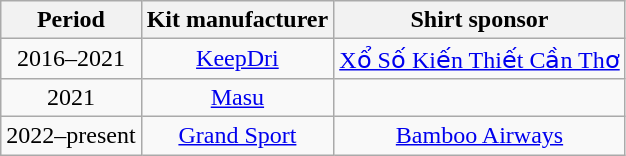<table class="wikitable" style="text-align: center">
<tr>
<th>Period</th>
<th>Kit manufacturer</th>
<th>Shirt sponsor</th>
</tr>
<tr>
<td>2016–2021</td>
<td><a href='#'>KeepDri</a></td>
<td><a href='#'>Xổ Số Kiến Thiết Cần Thơ</a></td>
</tr>
<tr>
<td>2021</td>
<td><a href='#'>Masu</a></td>
<td></td>
</tr>
<tr>
<td>2022–present</td>
<td><a href='#'>Grand Sport</a></td>
<td><a href='#'>Bamboo Airways</a></td>
</tr>
</table>
